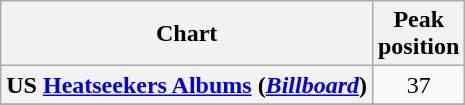<table class="wikitable plainrowheaders sortable" style="text-align:center;" border="1">
<tr>
<th scope="col">Chart</th>
<th scope="col">Peak<br>position</th>
</tr>
<tr>
<th scope="row">US <a href='#'>Heatseekers Albums</a> (<em><a href='#'>Billboard</a></em>)</th>
<td>37</td>
</tr>
<tr>
</tr>
</table>
